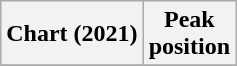<table class="wikitable plainrowheaders" style="text-align:center">
<tr>
<th scope="col">Chart (2021)</th>
<th scope="col">Peak<br>position</th>
</tr>
<tr>
</tr>
</table>
